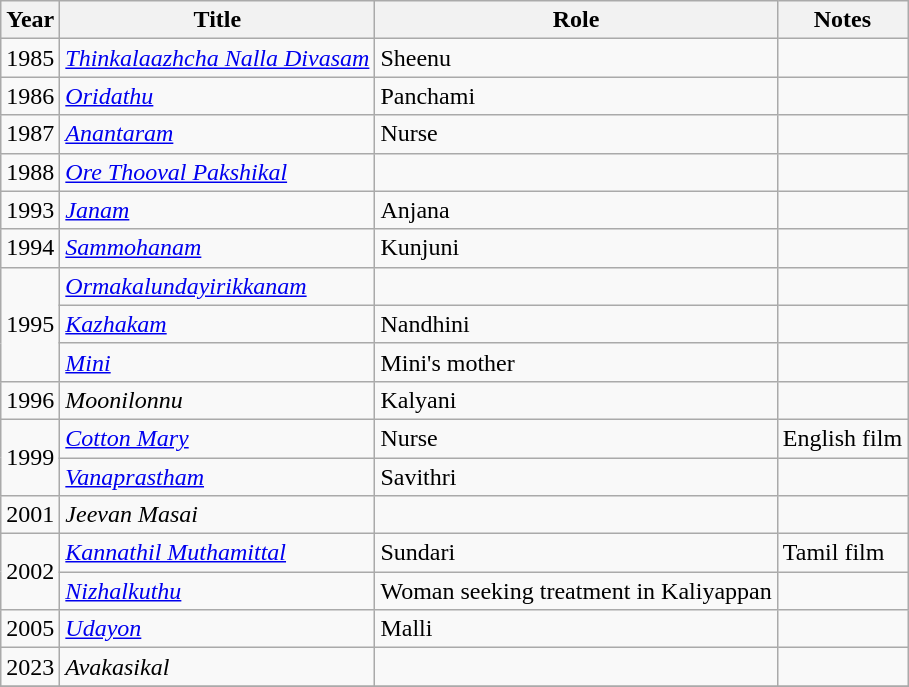<table class="wikitable sortable">
<tr>
<th>Year</th>
<th>Title</th>
<th>Role</th>
<th class="unsortable">Notes</th>
</tr>
<tr>
<td>1985</td>
<td><em><a href='#'>Thinkalaazhcha Nalla Divasam</a></em></td>
<td>Sheenu</td>
<td></td>
</tr>
<tr>
<td>1986</td>
<td><em><a href='#'>Oridathu</a></em></td>
<td>Panchami</td>
<td></td>
</tr>
<tr>
<td>1987</td>
<td><em><a href='#'>Anantaram</a></em></td>
<td>Nurse</td>
<td></td>
</tr>
<tr>
<td>1988</td>
<td><em><a href='#'>Ore Thooval Pakshikal</a></em></td>
<td></td>
<td></td>
</tr>
<tr>
<td>1993</td>
<td><em><a href='#'>Janam</a></em></td>
<td>Anjana</td>
<td></td>
</tr>
<tr>
<td>1994</td>
<td><em><a href='#'>Sammohanam</a></em></td>
<td>Kunjuni</td>
<td></td>
</tr>
<tr>
<td rowspan=3>1995</td>
<td><em><a href='#'>Ormakalundayirikkanam</a></em></td>
<td></td>
<td></td>
</tr>
<tr>
<td><em><a href='#'>Kazhakam</a></em></td>
<td>Nandhini</td>
<td></td>
</tr>
<tr>
<td><em><a href='#'>Mini</a></em></td>
<td>Mini's mother</td>
<td></td>
</tr>
<tr>
<td>1996</td>
<td><em>Moonilonnu</em></td>
<td>Kalyani</td>
<td></td>
</tr>
<tr>
<td rowspan=2>1999</td>
<td><em><a href='#'>Cotton Mary</a></em></td>
<td>Nurse</td>
<td>English film</td>
</tr>
<tr>
<td><em><a href='#'>Vanaprastham</a></em></td>
<td>Savithri</td>
<td></td>
</tr>
<tr>
<td>2001</td>
<td><em>Jeevan Masai</em></td>
<td></td>
<td></td>
</tr>
<tr>
<td rowspan=2>2002</td>
<td><em><a href='#'>Kannathil Muthamittal</a></em></td>
<td>Sundari</td>
<td>Tamil film</td>
</tr>
<tr>
<td><em><a href='#'>Nizhalkuthu</a></em></td>
<td>Woman seeking treatment in Kaliyappan</td>
<td></td>
</tr>
<tr>
<td>2005</td>
<td><em><a href='#'>Udayon</a></em></td>
<td>Malli</td>
<td></td>
</tr>
<tr>
<td>2023</td>
<td><em>Avakasikal</em></td>
<td></td>
<td></td>
</tr>
<tr>
</tr>
</table>
